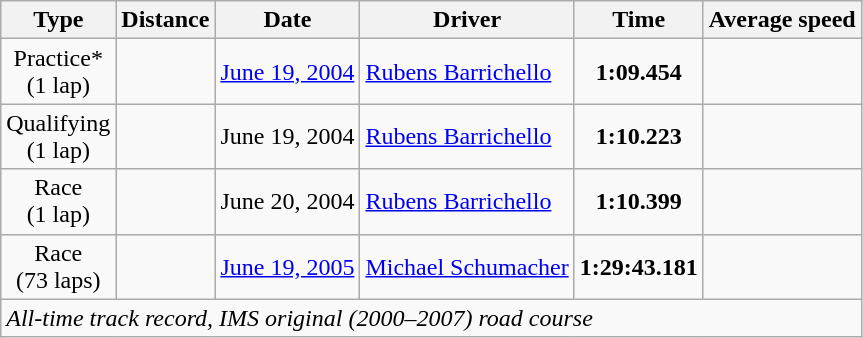<table class="wikitable">
<tr>
<th>Type</th>
<th>Distance</th>
<th>Date</th>
<th>Driver</th>
<th>Time</th>
<th>Average speed</th>
</tr>
<tr>
<td style="text-align:center;">Practice*<br>(1 lap)</td>
<td style="text-align:center;"></td>
<td style="text-align:center;"><a href='#'>June 19, 2004</a></td>
<td> <a href='#'>Rubens Barrichello</a></td>
<td style="text-align:center;"><strong>1:09.454</strong></td>
<td style="text-align:center;"></td>
</tr>
<tr>
<td style="text-align:center;">Qualifying<br>(1 lap)</td>
<td style="text-align:center;"></td>
<td style="text-align:center;">June 19, 2004</td>
<td> <a href='#'>Rubens Barrichello</a></td>
<td style="text-align:center;"><strong>1:10.223</strong></td>
<td style="text-align:center;"></td>
</tr>
<tr>
<td style="text-align:center;">Race<br>(1 lap)</td>
<td style="text-align:center;"></td>
<td style="text-align:center;">June 20, 2004</td>
<td> <a href='#'>Rubens Barrichello</a></td>
<td style="text-align:center;"><strong>1:10.399</strong></td>
<td style="text-align:center;"></td>
</tr>
<tr>
<td style="text-align:center;">Race<br>(73 laps)</td>
<td style="text-align:center;"></td>
<td style="text-align:center;"><a href='#'>June 19, 2005</a></td>
<td> <a href='#'>Michael Schumacher</a></td>
<td style="text-align:center;"><strong>1:29:43.181</strong></td>
<td style="text-align:center;"></td>
</tr>
<tr>
<td colspan="6"> <em>All-time track record, IMS original (2000–2007) road course</em></td>
</tr>
</table>
